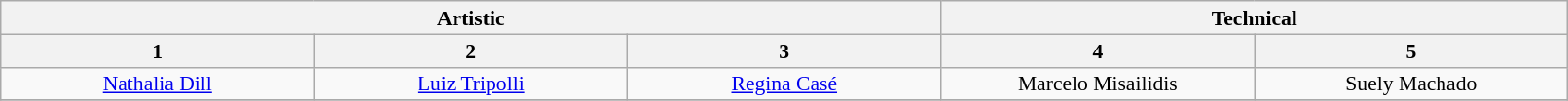<table class="wikitable" style="font-size:90%; line-height:16px; text-align:center" width="85%">
<tr>
<th colspan=3>Artistic</th>
<th colspan=2>Technical</th>
</tr>
<tr>
<th>1</th>
<th>2</th>
<th>3</th>
<th>4</th>
<th>5</th>
</tr>
<tr>
<td width=150><a href='#'>Nathalia Dill</a></td>
<td width=150><a href='#'>Luiz Tripolli</a></td>
<td width=150><a href='#'>Regina Casé</a></td>
<td width=150>Marcelo Misailidis</td>
<td width=150>Suely Machado</td>
</tr>
<tr>
</tr>
</table>
